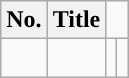<table class="wikitable plainrowheaders" style="width|100%; margin|auto;">
<tr>
<th scope="col" style="width">No.</th>
<th scope="col">Title</th>
</tr>
<tr>
<td></td>
<td></td>
<td></td>
<td><br>







</td>
</tr>
</table>
